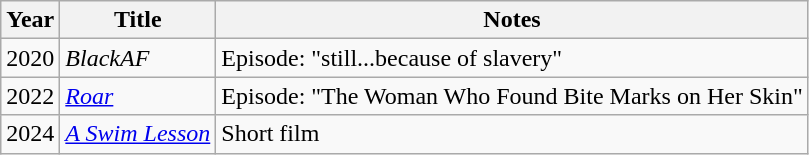<table class="wikitable sortable">
<tr>
<th>Year</th>
<th>Title</th>
<th class="unsortable">Notes</th>
</tr>
<tr>
<td>2020</td>
<td><em>BlackAF</em></td>
<td>Episode: "still...because of slavery"</td>
</tr>
<tr>
<td>2022</td>
<td><em><a href='#'>Roar</a></em></td>
<td>Episode: "The Woman Who Found Bite Marks on Her Skin"</td>
</tr>
<tr>
<td>2024</td>
<td><em><a href='#'>A Swim Lesson</a></em></td>
<td>Short film</td>
</tr>
</table>
